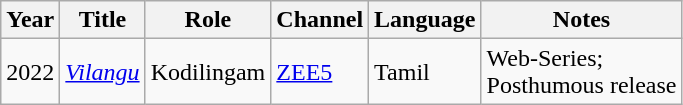<table class="wikitable">
<tr>
<th>Year</th>
<th>Title</th>
<th>Role</th>
<th>Channel</th>
<th>Language</th>
<th>Notes</th>
</tr>
<tr>
<td>2022</td>
<td><em><a href='#'>Vilangu</a></em></td>
<td>Kodilingam</td>
<td><a href='#'>ZEE5</a></td>
<td>Tamil</td>
<td>Web-Series;<br>Posthumous release</td>
</tr>
</table>
